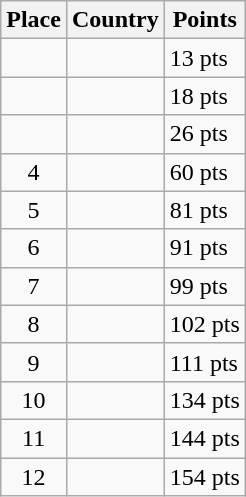<table class=wikitable>
<tr>
<th>Place</th>
<th>Country</th>
<th>Points</th>
</tr>
<tr>
<td align=center></td>
<td></td>
<td>13 pts</td>
</tr>
<tr>
<td align=center></td>
<td></td>
<td>18 pts</td>
</tr>
<tr>
<td align=center></td>
<td></td>
<td>26 pts</td>
</tr>
<tr>
<td align=center>4</td>
<td></td>
<td>60 pts</td>
</tr>
<tr>
<td align=center>5</td>
<td></td>
<td>81 pts</td>
</tr>
<tr>
<td align=center>6</td>
<td></td>
<td>91 pts</td>
</tr>
<tr>
<td align=center>7</td>
<td></td>
<td>99 pts</td>
</tr>
<tr>
<td align=center>8</td>
<td></td>
<td>102 pts</td>
</tr>
<tr>
<td align=center>9</td>
<td></td>
<td>111 pts</td>
</tr>
<tr>
<td align=center>10</td>
<td></td>
<td>134 pts</td>
</tr>
<tr>
<td align=center>11</td>
<td></td>
<td>144 pts</td>
</tr>
<tr>
<td align=center>12</td>
<td></td>
<td>154 pts</td>
</tr>
</table>
